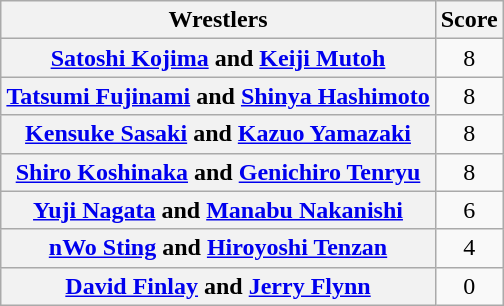<table class="wikitable" style="margin: 1em auto 1em auto;text-align:center">
<tr>
<th>Wrestlers</th>
<th>Score</th>
</tr>
<tr>
<th><a href='#'>Satoshi Kojima</a> and <a href='#'>Keiji Mutoh</a></th>
<td>8</td>
</tr>
<tr>
<th><a href='#'>Tatsumi Fujinami</a> and <a href='#'>Shinya Hashimoto</a></th>
<td>8</td>
</tr>
<tr>
<th><a href='#'>Kensuke Sasaki</a> and <a href='#'>Kazuo Yamazaki</a></th>
<td>8</td>
</tr>
<tr>
<th><a href='#'>Shiro Koshinaka</a> and <a href='#'>Genichiro Tenryu</a></th>
<td>8</td>
</tr>
<tr>
<th><a href='#'>Yuji Nagata</a> and <a href='#'>Manabu Nakanishi</a></th>
<td>6</td>
</tr>
<tr>
<th><a href='#'>nWo Sting</a> and <a href='#'>Hiroyoshi Tenzan</a></th>
<td>4</td>
</tr>
<tr>
<th><a href='#'>David Finlay</a> and <a href='#'>Jerry Flynn</a></th>
<td>0</td>
</tr>
</table>
